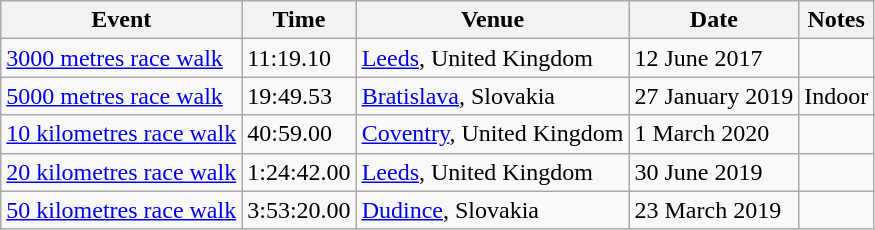<table class="wikitable">
<tr>
<th>Event</th>
<th>Time</th>
<th>Venue</th>
<th>Date</th>
<th>Notes</th>
</tr>
<tr>
<td><a href='#'>3000 metres race walk</a></td>
<td>11:19.10</td>
<td><a href='#'>Leeds</a>, United Kingdom</td>
<td>12 June 2017</td>
<td></td>
</tr>
<tr>
<td><a href='#'>5000 metres race walk</a></td>
<td>19:49.53</td>
<td><a href='#'>Bratislava</a>, Slovakia</td>
<td>27 January 2019</td>
<td>Indoor</td>
</tr>
<tr>
<td><a href='#'>10 kilometres race walk</a></td>
<td>40:59.00</td>
<td><a href='#'>Coventry</a>, United Kingdom</td>
<td>1 March 2020</td>
<td></td>
</tr>
<tr>
<td><a href='#'>20 kilometres race walk</a></td>
<td>1:24:42.00</td>
<td><a href='#'>Leeds</a>, United Kingdom</td>
<td>30 June 2019</td>
<td></td>
</tr>
<tr>
<td><a href='#'>50 kilometres race walk</a></td>
<td>3:53:20.00</td>
<td><a href='#'>Dudince</a>, Slovakia</td>
<td>23 March 2019</td>
<td></td>
</tr>
</table>
